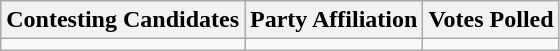<table class="wikitable sortable">
<tr>
<th>Contesting Candidates</th>
<th>Party Affiliation</th>
<th>Votes Polled</th>
</tr>
<tr>
<td></td>
<td></td>
<td></td>
</tr>
</table>
